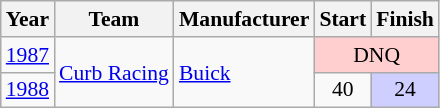<table class="wikitable" style="font-size: 90%;">
<tr>
<th>Year</th>
<th>Team</th>
<th>Manufacturer</th>
<th>Start</th>
<th>Finish</th>
</tr>
<tr>
<td><a href='#'>1987</a></td>
<td rowspan=2><a href='#'>Curb Racing</a></td>
<td rowspan=2><a href='#'>Buick</a></td>
<td colspan=2 align=center style="background:#FFCFCF;">DNQ</td>
</tr>
<tr>
<td><a href='#'>1988</a></td>
<td align=center>40</td>
<td align=center style="background:#CFCFFF;">24</td>
</tr>
</table>
